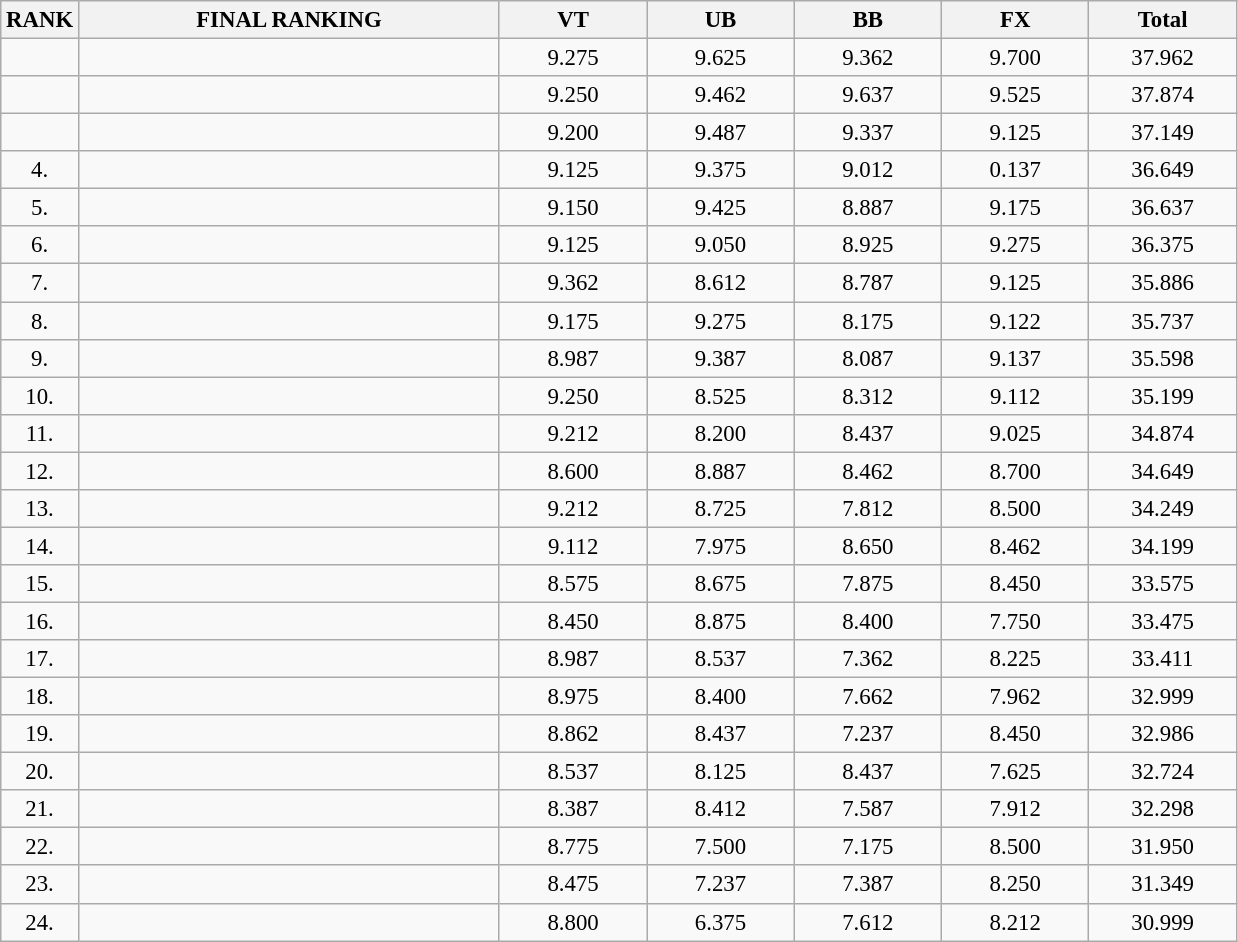<table class="wikitable" style="font-size:95%;">
<tr>
<th>RANK</th>
<th align="left" style="width: 18em">FINAL RANKING</th>
<th align="center" style="width: 6em">VT</th>
<th align="center" style="width: 6em">UB</th>
<th align="center" style="width: 6em">BB</th>
<th align="center" style="width: 6em">FX</th>
<th align="center" style="width: 6em">Total</th>
</tr>
<tr>
<td align="center"></td>
<td></td>
<td align="center">9.275</td>
<td align="center">9.625</td>
<td align="center">9.362</td>
<td align="center">9.700</td>
<td align="center">37.962</td>
</tr>
<tr>
<td align="center"></td>
<td></td>
<td align="center">9.250</td>
<td align="center">9.462</td>
<td align="center">9.637</td>
<td align="center">9.525</td>
<td align="center">37.874</td>
</tr>
<tr>
<td align="center"></td>
<td></td>
<td align="center">9.200</td>
<td align="center">9.487</td>
<td align="center">9.337</td>
<td align="center">9.125</td>
<td align="center">37.149</td>
</tr>
<tr>
<td align="center">4.</td>
<td></td>
<td align="center">9.125</td>
<td align="center">9.375</td>
<td align="center">9.012</td>
<td align="center">0.137</td>
<td align="center">36.649</td>
</tr>
<tr>
<td align="center">5.</td>
<td></td>
<td align="center">9.150</td>
<td align="center">9.425</td>
<td align="center">8.887</td>
<td align="center">9.175</td>
<td align="center">36.637</td>
</tr>
<tr>
<td align="center">6.</td>
<td></td>
<td align="center">9.125</td>
<td align="center">9.050</td>
<td align="center">8.925</td>
<td align="center">9.275</td>
<td align="center">36.375</td>
</tr>
<tr>
<td align="center">7.</td>
<td></td>
<td align="center">9.362</td>
<td align="center">8.612</td>
<td align="center">8.787</td>
<td align="center">9.125</td>
<td align="center">35.886</td>
</tr>
<tr>
<td align="center">8.</td>
<td></td>
<td align="center">9.175</td>
<td align="center">9.275</td>
<td align="center">8.175</td>
<td align="center">9.122</td>
<td align="center">35.737</td>
</tr>
<tr>
<td align="center">9.</td>
<td></td>
<td align="center">8.987</td>
<td align="center">9.387</td>
<td align="center">8.087</td>
<td align="center">9.137</td>
<td align="center">35.598</td>
</tr>
<tr>
<td align="center">10.</td>
<td></td>
<td align="center">9.250</td>
<td align="center">8.525</td>
<td align="center">8.312</td>
<td align="center">9.112</td>
<td align="center">35.199</td>
</tr>
<tr>
<td align="center">11.</td>
<td></td>
<td align="center">9.212</td>
<td align="center">8.200</td>
<td align="center">8.437</td>
<td align="center">9.025</td>
<td align="center">34.874</td>
</tr>
<tr>
<td align="center">12.</td>
<td></td>
<td align="center">8.600</td>
<td align="center">8.887</td>
<td align="center">8.462</td>
<td align="center">8.700</td>
<td align="center">34.649</td>
</tr>
<tr>
<td align="center">13.</td>
<td></td>
<td align="center">9.212</td>
<td align="center">8.725</td>
<td align="center">7.812</td>
<td align="center">8.500</td>
<td align="center">34.249</td>
</tr>
<tr>
<td align="center">14.</td>
<td></td>
<td align="center">9.112</td>
<td align="center">7.975</td>
<td align="center">8.650</td>
<td align="center">8.462</td>
<td align="center">34.199</td>
</tr>
<tr>
<td align="center">15.</td>
<td></td>
<td align="center">8.575</td>
<td align="center">8.675</td>
<td align="center">7.875</td>
<td align="center">8.450</td>
<td align="center">33.575</td>
</tr>
<tr>
<td align="center">16.</td>
<td></td>
<td align="center">8.450</td>
<td align="center">8.875</td>
<td align="center">8.400</td>
<td align="center">7.750</td>
<td align="center">33.475</td>
</tr>
<tr>
<td align="center">17.</td>
<td></td>
<td align="center">8.987</td>
<td align="center">8.537</td>
<td align="center">7.362</td>
<td align="center">8.225</td>
<td align="center">33.411</td>
</tr>
<tr>
<td align="center">18.</td>
<td></td>
<td align="center">8.975</td>
<td align="center">8.400</td>
<td align="center">7.662</td>
<td align="center">7.962</td>
<td align="center">32.999</td>
</tr>
<tr>
<td align="center">19.</td>
<td></td>
<td align="center">8.862</td>
<td align="center">8.437</td>
<td align="center">7.237</td>
<td align="center">8.450</td>
<td align="center">32.986</td>
</tr>
<tr>
<td align="center">20.</td>
<td></td>
<td align="center">8.537</td>
<td align="center">8.125</td>
<td align="center">8.437</td>
<td align="center">7.625</td>
<td align="center">32.724</td>
</tr>
<tr>
<td align="center">21.</td>
<td></td>
<td align="center">8.387</td>
<td align="center">8.412</td>
<td align="center">7.587</td>
<td align="center">7.912</td>
<td align="center">32.298</td>
</tr>
<tr>
<td align="center">22.</td>
<td></td>
<td align="center">8.775</td>
<td align="center">7.500</td>
<td align="center">7.175</td>
<td align="center">8.500</td>
<td align="center">31.950</td>
</tr>
<tr>
<td align="center">23.</td>
<td></td>
<td align="center">8.475</td>
<td align="center">7.237</td>
<td align="center">7.387</td>
<td align="center">8.250</td>
<td align="center">31.349</td>
</tr>
<tr>
<td align="center">24.</td>
<td></td>
<td align="center">8.800</td>
<td align="center">6.375</td>
<td align="center">7.612</td>
<td align="center">8.212</td>
<td align="center">30.999</td>
</tr>
</table>
